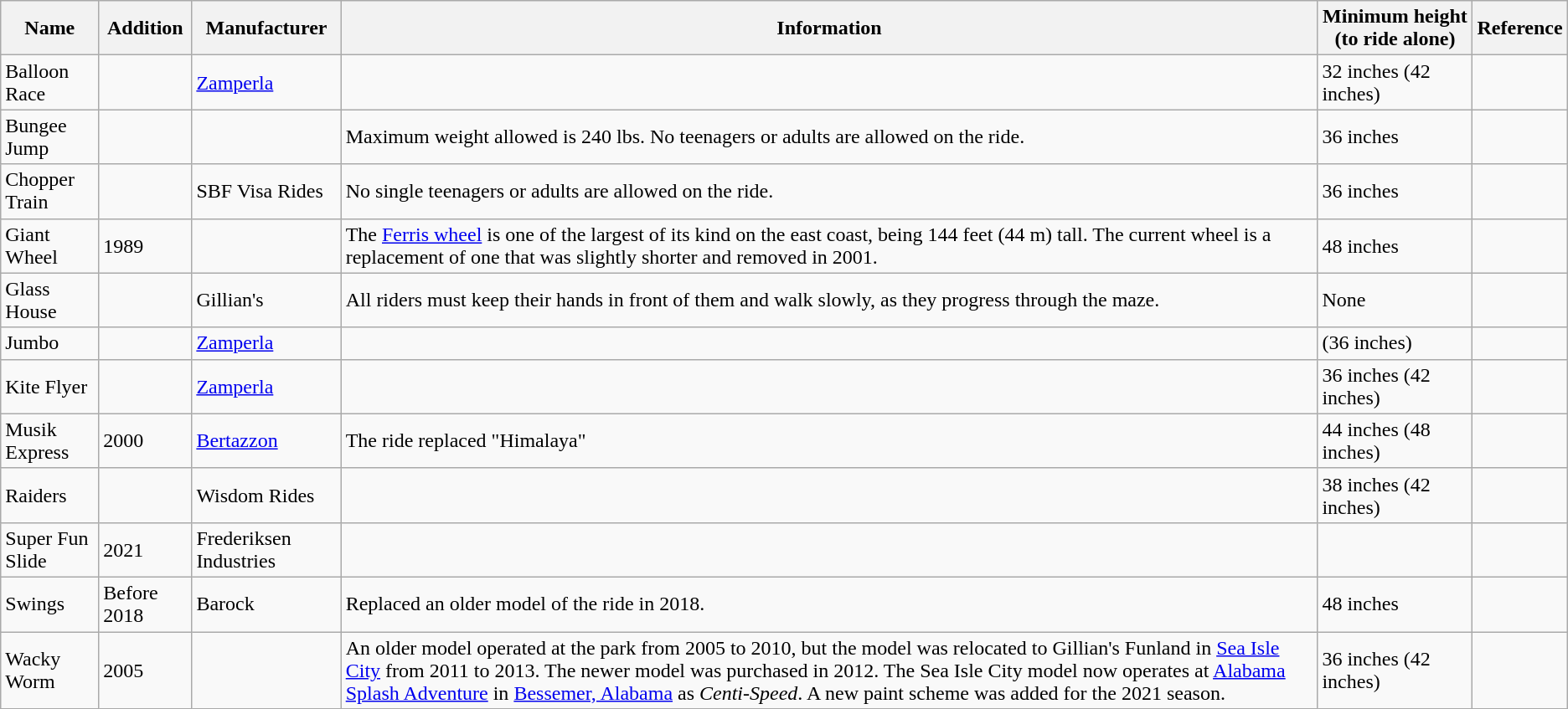<table class="wikitable sortable">
<tr>
<th>Name</th>
<th>Addition</th>
<th>Manufacturer</th>
<th>Information</th>
<th>Minimum height (to ride alone)</th>
<th>Reference</th>
</tr>
<tr>
<td>Balloon Race</td>
<td></td>
<td><a href='#'>Zamperla</a></td>
<td></td>
<td>32 inches (42 inches)</td>
<td></td>
</tr>
<tr>
<td>Bungee Jump</td>
<td></td>
<td></td>
<td>Maximum weight allowed is 240 lbs.  No teenagers or adults are allowed on the ride.</td>
<td>36 inches</td>
<td></td>
</tr>
<tr>
<td>Chopper Train</td>
<td></td>
<td>SBF Visa Rides</td>
<td>No single teenagers or adults are allowed on the ride.</td>
<td>36 inches</td>
<td></td>
</tr>
<tr>
<td>Giant Wheel</td>
<td>1989</td>
<td></td>
<td>The <a href='#'>Ferris wheel</a> is one of the largest of its kind on the east coast, being 144 feet (44 m) tall. The current wheel is a replacement of one that was slightly shorter and removed in 2001.</td>
<td>48 inches</td>
<td></td>
</tr>
<tr>
<td>Glass House</td>
<td></td>
<td>Gillian's</td>
<td>All riders must keep their hands in front of them and walk slowly, as they progress through the maze.</td>
<td>None</td>
<td></td>
</tr>
<tr>
<td>Jumbo</td>
<td></td>
<td><a href='#'>Zamperla</a></td>
<td></td>
<td>(36 inches)</td>
<td></td>
</tr>
<tr>
<td>Kite Flyer</td>
<td></td>
<td><a href='#'>Zamperla</a></td>
<td></td>
<td>36 inches (42 inches)</td>
<td></td>
</tr>
<tr>
<td>Musik Express</td>
<td>2000</td>
<td><a href='#'>Bertazzon</a></td>
<td>The ride replaced "Himalaya"</td>
<td>44 inches (48 inches)</td>
<td></td>
</tr>
<tr>
<td>Raiders</td>
<td></td>
<td>Wisdom Rides</td>
<td></td>
<td>38 inches (42 inches)</td>
<td></td>
</tr>
<tr>
<td>Super Fun Slide</td>
<td>2021</td>
<td>Frederiksen Industries</td>
<td></td>
<td></td>
<td></td>
</tr>
<tr>
<td>Swings</td>
<td>Before 2018</td>
<td>Barock</td>
<td>Replaced an older model of the ride in 2018.</td>
<td>48 inches</td>
<td></td>
</tr>
<tr>
<td>Wacky Worm</td>
<td>2005</td>
<td></td>
<td>An older model operated at the park from 2005 to 2010, but the model was relocated to Gillian's Funland in <a href='#'>Sea Isle City</a> from 2011 to 2013. The newer model was purchased in 2012. The Sea Isle City model now operates  at <a href='#'>Alabama Splash Adventure</a> in <a href='#'>Bessemer, Alabama</a> as <em>Centi-Speed</em>. A new paint scheme was added for the 2021 season.</td>
<td>36 inches (42 inches)</td>
<td></td>
</tr>
</table>
